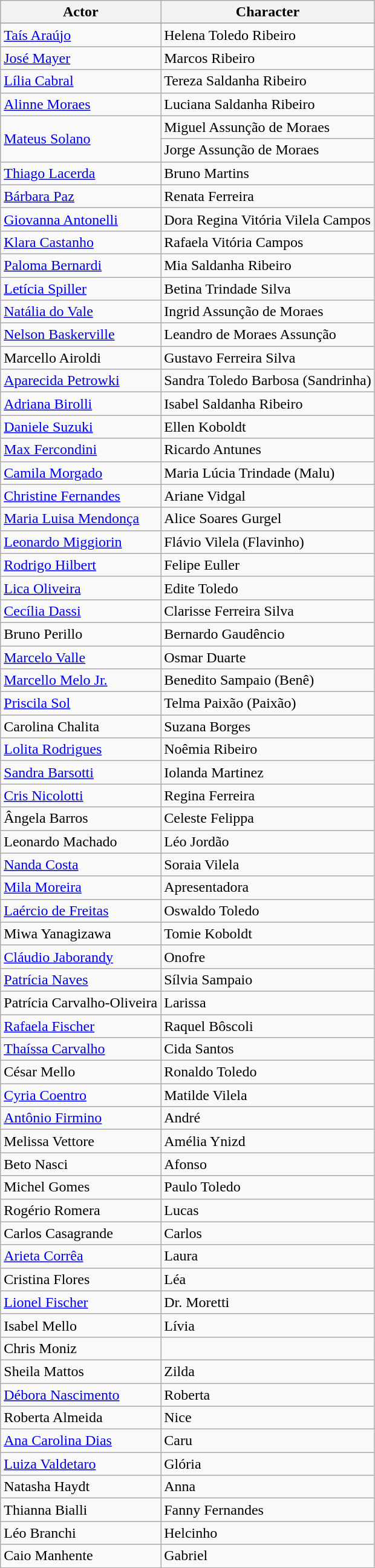<table class="wikitable sortable">
<tr>
<th>Actor</th>
<th>Character</th>
</tr>
<tr>
</tr>
<tr>
<td><a href='#'>Taís Araújo</a></td>
<td>Helena Toledo Ribeiro</td>
</tr>
<tr>
<td><a href='#'>José Mayer</a></td>
<td>Marcos Ribeiro</td>
</tr>
<tr>
<td><a href='#'>Lília Cabral</a></td>
<td>Tereza Saldanha Ribeiro</td>
</tr>
<tr>
<td><a href='#'>Alinne Moraes</a></td>
<td>Luciana Saldanha Ribeiro</td>
</tr>
<tr>
<td rowspan="2"><a href='#'>Mateus Solano</a></td>
<td>Miguel Assunção de Moraes</td>
</tr>
<tr>
<td>Jorge Assunção de Moraes</td>
</tr>
<tr>
<td><a href='#'>Thiago Lacerda</a></td>
<td>Bruno Martins</td>
</tr>
<tr>
<td><a href='#'>Bárbara Paz</a></td>
<td>Renata Ferreira</td>
</tr>
<tr>
<td><a href='#'>Giovanna Antonelli</a></td>
<td>Dora Regina Vitória Vilela Campos</td>
</tr>
<tr>
<td><a href='#'>Klara Castanho</a></td>
<td>Rafaela Vitória Campos</td>
</tr>
<tr>
<td><a href='#'>Paloma Bernardi</a></td>
<td>Mia Saldanha Ribeiro</td>
</tr>
<tr>
<td><a href='#'>Letícia Spiller</a></td>
<td>Betina Trindade Silva</td>
</tr>
<tr>
<td><a href='#'>Natália do Vale</a></td>
<td>Ingrid Assunção de Moraes</td>
</tr>
<tr>
<td><a href='#'>Nelson Baskerville</a></td>
<td>Leandro de Moraes Assunção</td>
</tr>
<tr>
<td>Marcello Airoldi</td>
<td>Gustavo Ferreira Silva</td>
</tr>
<tr>
<td><a href='#'>Aparecida Petrowki</a></td>
<td>Sandra Toledo Barbosa (Sandrinha)</td>
</tr>
<tr>
<td><a href='#'>Adriana Birolli</a></td>
<td>Isabel Saldanha Ribeiro</td>
</tr>
<tr>
<td><a href='#'>Daniele Suzuki</a></td>
<td>Ellen Koboldt</td>
</tr>
<tr>
<td><a href='#'>Max Fercondini</a></td>
<td>Ricardo Antunes</td>
</tr>
<tr>
<td><a href='#'>Camila Morgado</a></td>
<td>Maria Lúcia Trindade (Malu)</td>
</tr>
<tr>
<td><a href='#'>Christine Fernandes</a></td>
<td>Ariane Vidgal</td>
</tr>
<tr>
<td><a href='#'>Maria Luisa Mendonça</a></td>
<td>Alice Soares Gurgel</td>
</tr>
<tr>
<td><a href='#'>Leonardo Miggiorin</a></td>
<td>Flávio Vilela (Flavinho)</td>
</tr>
<tr>
<td><a href='#'>Rodrigo Hilbert</a></td>
<td>Felipe Euller</td>
</tr>
<tr>
<td><a href='#'>Lica Oliveira</a></td>
<td>Edite Toledo</td>
</tr>
<tr>
<td><a href='#'>Cecília Dassi</a></td>
<td>Clarisse Ferreira Silva</td>
</tr>
<tr>
<td>Bruno Perillo</td>
<td>Bernardo Gaudêncio</td>
</tr>
<tr>
<td><a href='#'>Marcelo Valle</a></td>
<td>Osmar Duarte</td>
</tr>
<tr>
<td><a href='#'>Marcello Melo Jr.</a></td>
<td>Benedito Sampaio (Benê)</td>
</tr>
<tr>
<td><a href='#'>Priscila Sol</a></td>
<td>Telma Paixão (Paixão)</td>
</tr>
<tr>
<td>Carolina Chalita</td>
<td>Suzana Borges</td>
</tr>
<tr>
<td><a href='#'>Lolita Rodrigues</a></td>
<td>Noêmia Ribeiro</td>
</tr>
<tr>
<td><a href='#'>Sandra Barsotti</a></td>
<td>Iolanda Martinez</td>
</tr>
<tr>
<td><a href='#'>Cris Nicolotti</a></td>
<td>Regina Ferreira</td>
</tr>
<tr>
<td>Ângela Barros</td>
<td>Celeste Felippa</td>
</tr>
<tr>
<td>Leonardo Machado</td>
<td>Léo Jordão</td>
</tr>
<tr>
<td><a href='#'>Nanda Costa</a></td>
<td>Soraia Vilela</td>
</tr>
<tr>
<td><a href='#'>Mila Moreira</a></td>
<td>Apresentadora</td>
</tr>
<tr>
<td><a href='#'>Laércio de Freitas</a></td>
<td>Oswaldo Toledo</td>
</tr>
<tr>
<td>Miwa Yanagizawa</td>
<td>Tomie Koboldt</td>
</tr>
<tr>
<td><a href='#'>Cláudio Jaborandy</a></td>
<td>Onofre</td>
</tr>
<tr>
<td><a href='#'>Patrícia Naves</a></td>
<td>Sílvia Sampaio</td>
</tr>
<tr>
<td>Patrícia Carvalho-Oliveira</td>
<td>Larissa</td>
</tr>
<tr>
<td><a href='#'>Rafaela Fischer</a></td>
<td>Raquel Bôscoli</td>
</tr>
<tr>
<td><a href='#'>Thaíssa Carvalho</a></td>
<td>Cida Santos</td>
</tr>
<tr>
<td>César Mello</td>
<td>Ronaldo Toledo</td>
</tr>
<tr>
<td><a href='#'>Cyria Coentro</a></td>
<td>Matilde Vilela</td>
</tr>
<tr>
<td><a href='#'>Antônio Firmino</a></td>
<td>André</td>
</tr>
<tr>
<td>Melissa Vettore</td>
<td>Amélia Ynizd</td>
</tr>
<tr>
<td>Beto Nasci</td>
<td>Afonso</td>
</tr>
<tr>
<td>Michel Gomes</td>
<td>Paulo Toledo</td>
</tr>
<tr>
<td>Rogério Romera</td>
<td>Lucas</td>
</tr>
<tr>
<td>Carlos Casagrande</td>
<td>Carlos</td>
</tr>
<tr>
<td><a href='#'>Arieta Corrêa</a></td>
<td>Laura</td>
</tr>
<tr>
<td>Cristina Flores</td>
<td>Léa</td>
</tr>
<tr>
<td><a href='#'>Lionel Fischer</a></td>
<td>Dr. Moretti</td>
</tr>
<tr>
<td>Isabel Mello</td>
<td>Lívia</td>
</tr>
<tr>
<td>Chris Moniz</td>
<td></td>
</tr>
<tr>
<td>Sheila Mattos</td>
<td>Zilda</td>
</tr>
<tr>
<td><a href='#'>Débora Nascimento</a></td>
<td>Roberta</td>
</tr>
<tr>
<td>Roberta Almeida</td>
<td>Nice</td>
</tr>
<tr>
<td><a href='#'>Ana Carolina Dias</a></td>
<td>Caru</td>
</tr>
<tr>
<td><a href='#'>Luiza Valdetaro</a></td>
<td>Glória</td>
</tr>
<tr>
<td>Natasha Haydt</td>
<td>Anna</td>
</tr>
<tr>
<td>Thianna Bialli</td>
<td>Fanny Fernandes</td>
</tr>
<tr>
<td>Léo Branchi</td>
<td>Helcinho</td>
</tr>
<tr>
<td>Caio Manhente</td>
<td>Gabriel</td>
</tr>
</table>
